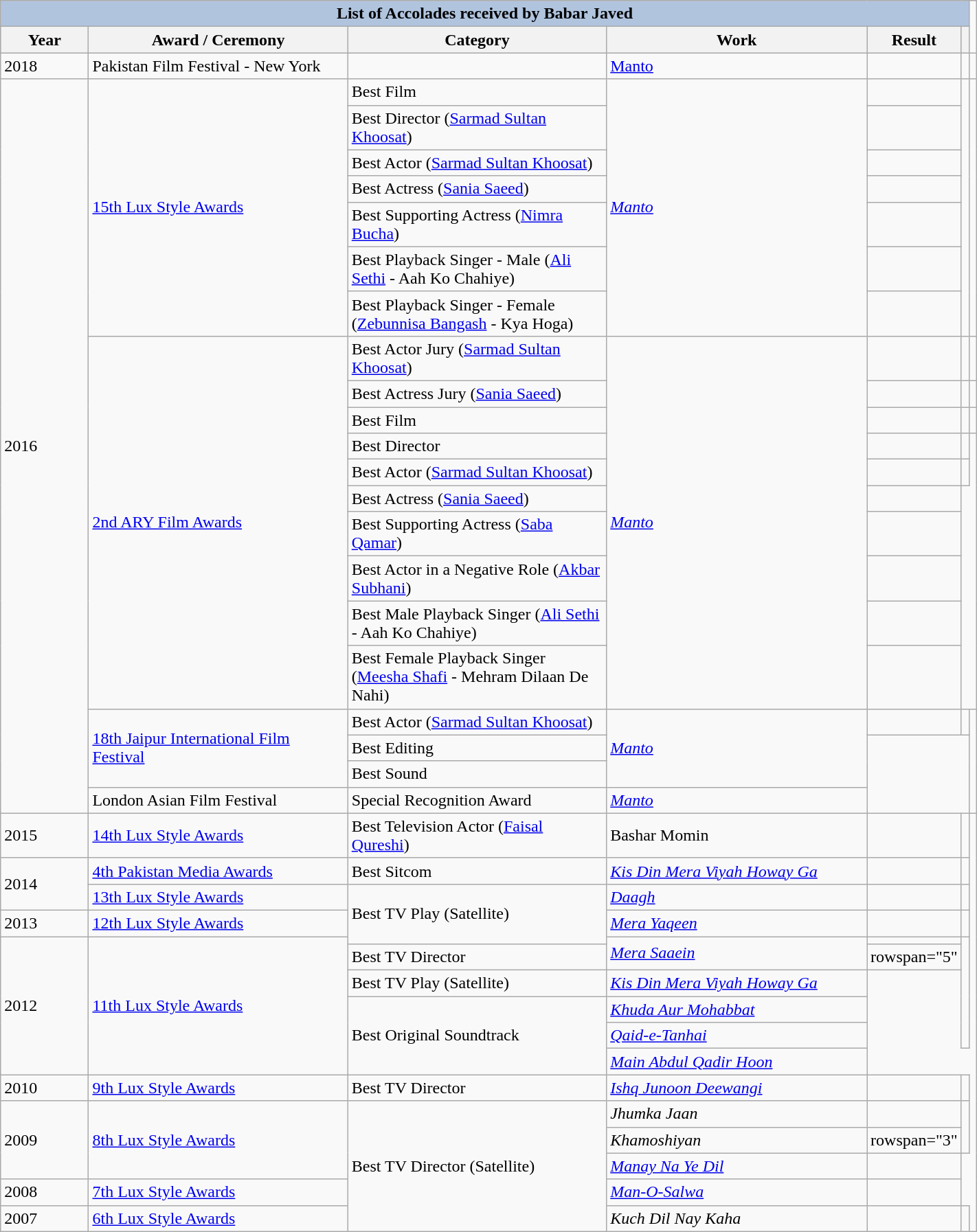<table class="wikitable sortable mw-collapsible" width="75%">
<tr style="background:#ccc; text-align:center;">
<th colspan=6 style="background:#B0C4DE;">List of Accolades received by Babar Javed</th>
</tr>
<tr style="background:#ccc; text-align:center;">
<th scope="col" width="10%">Year</th>
<th scope="col" width="30%">Award / Ceremony</th>
<th scope="col" width="30%">Category</th>
<th scope="col" width="30%">Work</th>
<th scope="col" width="10%">Result</th>
<th scope="col" width="5%"></th>
</tr>
<tr>
<td>2018</td>
<td>Pakistan Film Festival - New York</td>
<td></td>
<td><a href='#'>Manto</a></td>
<td></td>
<td></td>
<td></td>
</tr>
<tr>
<td rowspan="21">2016</td>
<td rowspan="7"><a href='#'>15th Lux Style Awards</a></td>
<td>Best Film</td>
<td rowspan="7"><em><a href='#'>Manto</a></em></td>
<td></td>
<td rowspan="7"></td>
</tr>
<tr>
<td>Best Director (<a href='#'>Sarmad Sultan Khoosat</a>)</td>
<td></td>
</tr>
<tr>
<td>Best Actor (<a href='#'>Sarmad Sultan Khoosat</a>)</td>
<td></td>
</tr>
<tr>
<td>Best Actress (<a href='#'>Sania Saeed</a>)</td>
<td></td>
</tr>
<tr>
<td>Best Supporting Actress (<a href='#'>Nimra Bucha</a>)</td>
<td></td>
</tr>
<tr>
<td>Best Playback Singer - Male (<a href='#'>Ali Sethi</a> - Aah Ko Chahiye)</td>
<td></td>
</tr>
<tr>
<td>Best Playback Singer - Female (<a href='#'>Zebunnisa Bangash</a> - Kya Hoga)</td>
<td></td>
</tr>
<tr>
<td rowspan="10"><a href='#'>2nd ARY Film Awards</a></td>
<td>Best Actor Jury (<a href='#'>Sarmad Sultan Khoosat</a>)</td>
<td rowspan="10"><em><a href='#'>Manto</a></em></td>
<td></td>
<td></td>
<td></td>
</tr>
<tr>
<td>Best Actress Jury (<a href='#'>Sania Saeed</a>)</td>
<td></td>
<td></td>
<td></td>
</tr>
<tr>
<td>Best Film</td>
<td></td>
<td></td>
<td></td>
</tr>
<tr>
<td>Best Director</td>
<td></td>
<td></td>
</tr>
<tr>
<td>Best Actor (<a href='#'>Sarmad Sultan Khoosat</a>)</td>
<td></td>
<td></td>
</tr>
<tr>
<td>Best Actress (<a href='#'>Sania Saeed</a>)</td>
<td></td>
</tr>
<tr>
<td>Best Supporting Actress (<a href='#'>Saba Qamar</a>)</td>
<td></td>
</tr>
<tr>
<td>Best Actor in a Negative Role (<a href='#'>Akbar Subhani</a>)</td>
<td></td>
</tr>
<tr>
<td>Best Male Playback Singer (<a href='#'>Ali Sethi</a> - Aah Ko Chahiye)</td>
<td></td>
</tr>
<tr>
<td>Best Female Playback Singer<br>(<a href='#'>Meesha Shafi</a> - Mehram Dilaan De Nahi)</td>
<td></td>
</tr>
<tr>
<td rowspan="3"><a href='#'>18th Jaipur International Film Festival</a></td>
<td>Best Actor (<a href='#'>Sarmad Sultan Khoosat</a>)</td>
<td rowspan="3"><em><a href='#'>Manto</a></em></td>
<td></td>
<td></td>
<td rowspan="4"></td>
</tr>
<tr>
<td>Best Editing</td>
</tr>
<tr>
<td>Best Sound</td>
</tr>
<tr>
<td>London Asian Film Festival</td>
<td>Special Recognition Award</td>
<td><em><a href='#'>Manto</a></em></td>
</tr>
<tr>
<td>2015</td>
<td><a href='#'>14th Lux Style Awards</a></td>
<td>Best Television Actor (<a href='#'>Faisal Qureshi</a>)</td>
<td>Bashar Momin</td>
<td></td>
<td></td>
</tr>
<tr>
<td rowspan="2">2014</td>
<td><a href='#'>4th Pakistan Media Awards</a></td>
<td>Best Sitcom</td>
<td><em><a href='#'>Kis Din Mera Viyah Howay Ga</a></em></td>
<td></td>
<td></td>
</tr>
<tr>
<td><a href='#'>13th Lux Style Awards</a></td>
<td rowspan="3">Best TV Play (Satellite)</td>
<td><em><a href='#'>Daagh</a></em></td>
<td></td>
<td></td>
</tr>
<tr>
<td>2013</td>
<td><a href='#'>12th Lux Style Awards</a></td>
<td><em><a href='#'>Mera Yaqeen</a></em></td>
<td></td>
<td></td>
</tr>
<tr>
<td rowspan="6">2012</td>
<td rowspan="6"><a href='#'>11th Lux Style Awards</a></td>
<td rowspan="2"><em><a href='#'>Mera Saaein</a></em></td>
<td></td>
<td rowspan ="5"></td>
</tr>
<tr>
<td>Best TV Director</td>
<td>rowspan="5" </td>
</tr>
<tr>
<td>Best TV Play (Satellite)</td>
<td><em><a href='#'>Kis Din Mera Viyah Howay Ga</a></em></td>
</tr>
<tr>
<td rowspan="3">Best Original Soundtrack</td>
<td><em><a href='#'>Khuda Aur Mohabbat</a></em></td>
</tr>
<tr>
<td><em><a href='#'>Qaid-e-Tanhai</a></em></td>
</tr>
<tr>
<td><em><a href='#'>Main Abdul Qadir Hoon</a></em></td>
</tr>
<tr>
<td>2010</td>
<td><a href='#'>9th Lux Style Awards</a></td>
<td>Best TV Director</td>
<td><em><a href='#'>Ishq Junoon Deewangi</a></em></td>
<td></td>
<td></td>
</tr>
<tr>
<td rowspan="3">2009</td>
<td rowspan="3"><a href='#'>8th Lux Style Awards</a></td>
<td rowspan="5">Best TV Director (Satellite)</td>
<td><em>Jhumka Jaan</em></td>
<td></td>
<td rowspan ="2"></td>
</tr>
<tr>
<td><em>Khamoshiyan</em></td>
<td>rowspan="3" </td>
</tr>
<tr>
<td><em><a href='#'>Manay Na Ye Dil</a></em></td>
<td></td>
</tr>
<tr>
<td>2008</td>
<td><a href='#'>7th Lux Style Awards</a></td>
<td><em><a href='#'>Man-O-Salwa</a></em></td>
<td></td>
</tr>
<tr>
<td>2007</td>
<td><a href='#'>6th Lux Style Awards</a></td>
<td><em>Kuch Dil Nay Kaha</em></td>
<td></td>
<td></td>
</tr>
</table>
